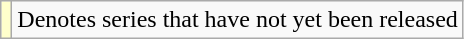<table class="wikitable">
<tr>
<td style="background:#ffc;"></td>
<td>Denotes series that have not yet been released</td>
</tr>
</table>
